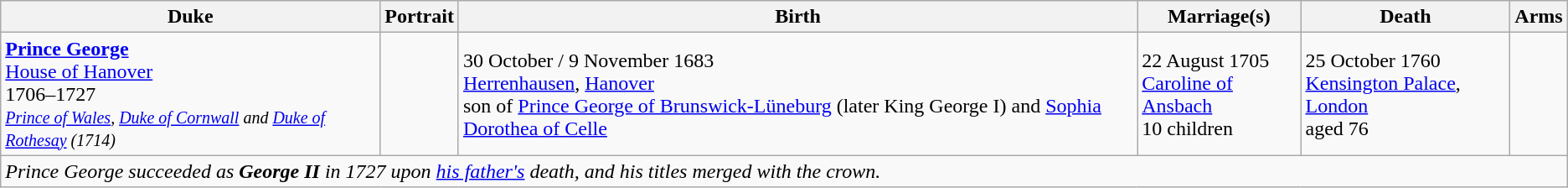<table class="wikitable">
<tr>
<th>Duke</th>
<th>Portrait</th>
<th>Birth</th>
<th>Marriage(s)</th>
<th>Death</th>
<th>Arms</th>
</tr>
<tr>
<td><strong><a href='#'>Prince George</a></strong><br><a href='#'>House of Hanover</a><br>1706–1727<br><small><em><a href='#'>Prince of Wales</a>, <a href='#'>Duke of Cornwall</a> and <a href='#'>Duke of Rothesay</a> (1714)</em></small></td>
<td></td>
<td>30 October / 9 November 1683<br><a href='#'>Herrenhausen</a>, <a href='#'>Hanover</a><br>son of <a href='#'>Prince George of Brunswick-Lüneburg</a> (later King George I) and <a href='#'>Sophia Dorothea of Celle</a></td>
<td>22 August 1705<br><a href='#'>Caroline of Ansbach</a><br>10 children</td>
<td>25 October 1760<br><a href='#'>Kensington Palace</a>, <a href='#'>London</a><br>aged 76</td>
<td></td>
</tr>
<tr>
<td colspan="6"><em>Prince George succeeded as <strong>George II</strong> in 1727 upon <a href='#'>his father's</a> death, and his titles merged with the crown.</em></td>
</tr>
</table>
